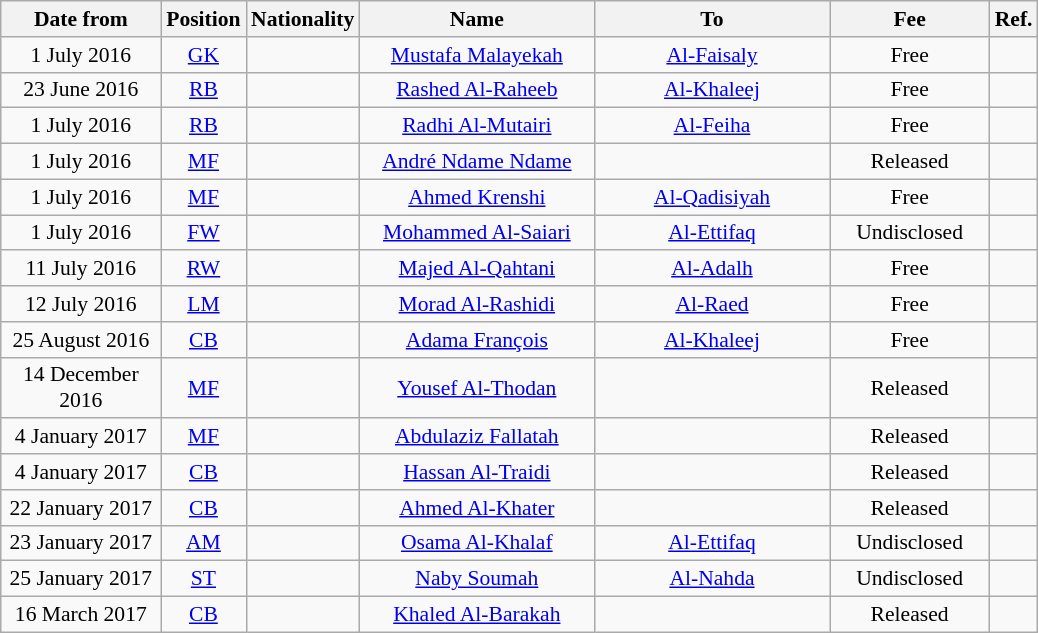<table class="wikitable"  style="text-align:center; font-size:90%; ">
<tr>
<th style="background:FFFFFF; color:#000000; width:100px;">Date from</th>
<th style="background:FFFFFF; color:#000000; width:50px;">Position</th>
<th style="background:FFFFFF; color:#000000; width:50px;">Nationality</th>
<th style="background:FFFFFF; color:#000000; width:150px;">Name</th>
<th style="background:FFFFFF; color:#000000; width:150px;">To</th>
<th style="background:FFFFFF; color:#000000; width:100px;">Fee</th>
<th style="background:FFFFFF; color:#000000; width:25px;">Ref.</th>
</tr>
<tr>
<td>1 July 2016</td>
<td><a href='#'>GK</a></td>
<td></td>
<td><a href='#'>Mustafa Malayekah</a></td>
<td><a href='#'>Al-Faisaly</a></td>
<td>Free</td>
<td></td>
</tr>
<tr>
<td>23 June 2016</td>
<td><a href='#'>RB</a></td>
<td></td>
<td><a href='#'>Rashed Al-Raheeb</a></td>
<td><a href='#'>Al-Khaleej</a></td>
<td>Free</td>
<td></td>
</tr>
<tr>
<td>1 July 2016</td>
<td><a href='#'>RB</a></td>
<td></td>
<td><a href='#'>Radhi Al-Mutairi</a></td>
<td><a href='#'>Al-Feiha</a></td>
<td>Free</td>
<td></td>
</tr>
<tr>
<td>1 July 2016</td>
<td><a href='#'>MF</a></td>
<td></td>
<td><a href='#'>André Ndame Ndame</a></td>
<td></td>
<td>Released</td>
<td></td>
</tr>
<tr>
<td>1 July 2016</td>
<td><a href='#'>MF</a></td>
<td></td>
<td><a href='#'>Ahmed Krenshi</a></td>
<td><a href='#'>Al-Qadisiyah</a></td>
<td>Free</td>
<td></td>
</tr>
<tr>
<td>1 July 2016</td>
<td><a href='#'>FW</a></td>
<td></td>
<td><a href='#'>Mohammed Al-Saiari</a></td>
<td><a href='#'>Al-Ettifaq</a></td>
<td>Undisclosed</td>
<td></td>
</tr>
<tr>
<td>11 July 2016</td>
<td><a href='#'>RW</a></td>
<td></td>
<td><a href='#'>Majed Al-Qahtani</a></td>
<td><a href='#'>Al-Adalh</a></td>
<td>Free</td>
<td></td>
</tr>
<tr>
<td>12 July 2016</td>
<td><a href='#'>LM</a></td>
<td></td>
<td><a href='#'>Morad Al-Rashidi</a></td>
<td><a href='#'>Al-Raed</a></td>
<td>Free</td>
<td></td>
</tr>
<tr>
<td>25 August 2016</td>
<td><a href='#'>CB</a></td>
<td></td>
<td><a href='#'>Adama François</a></td>
<td><a href='#'>Al-Khaleej</a></td>
<td>Free</td>
<td></td>
</tr>
<tr>
<td>14 December 2016</td>
<td><a href='#'>MF</a></td>
<td></td>
<td><a href='#'>Yousef Al-Thodan</a></td>
<td></td>
<td>Released</td>
<td></td>
</tr>
<tr>
<td>4 January 2017</td>
<td><a href='#'>MF</a></td>
<td></td>
<td><a href='#'>Abdulaziz Fallatah</a></td>
<td></td>
<td>Released</td>
<td></td>
</tr>
<tr>
<td>4 January 2017</td>
<td><a href='#'>CB</a></td>
<td></td>
<td><a href='#'>Hassan Al-Traidi</a></td>
<td></td>
<td>Released</td>
<td></td>
</tr>
<tr>
<td>22 January 2017</td>
<td><a href='#'>CB</a></td>
<td></td>
<td><a href='#'>Ahmed Al-Khater</a></td>
<td></td>
<td>Released</td>
<td></td>
</tr>
<tr>
<td>23 January 2017</td>
<td><a href='#'>AM</a></td>
<td></td>
<td><a href='#'>Osama Al-Khalaf</a></td>
<td><a href='#'>Al-Ettifaq</a></td>
<td>Undisclosed</td>
<td></td>
</tr>
<tr>
<td>25 January 2017</td>
<td><a href='#'>ST</a></td>
<td></td>
<td><a href='#'>Naby Soumah</a></td>
<td><a href='#'>Al-Nahda</a></td>
<td>Undisclosed</td>
<td></td>
</tr>
<tr>
<td>16 March 2017</td>
<td><a href='#'>CB</a></td>
<td></td>
<td><a href='#'>Khaled Al-Barakah</a></td>
<td></td>
<td>Released</td>
<td></td>
</tr>
</table>
